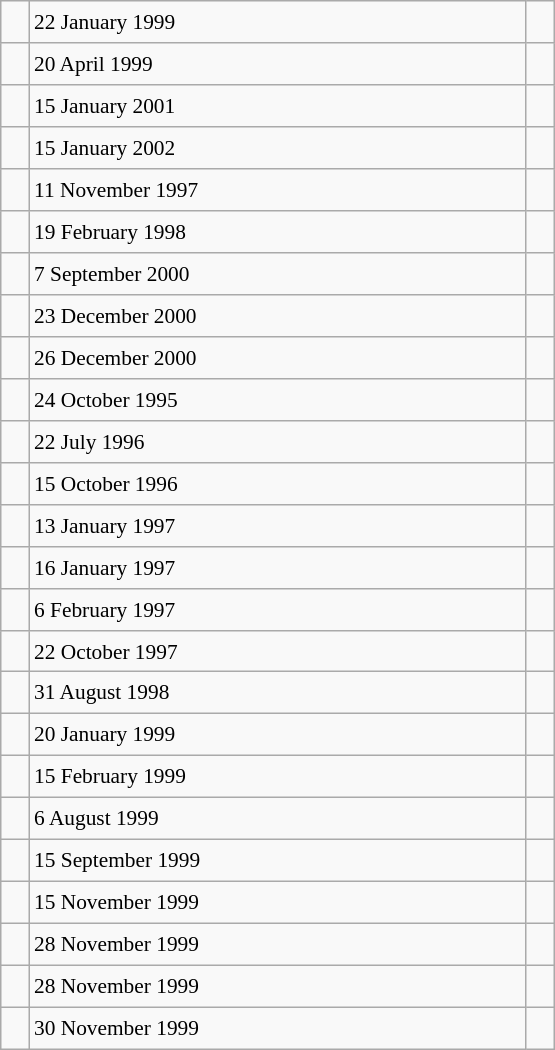<table class="wikitable" style="font-size: 89%; float: left; width: 26em; margin-right: 1em; height: 700px">
<tr>
<td></td>
<td>22 January 1999</td>
<td></td>
</tr>
<tr>
<td></td>
<td>20 April 1999</td>
<td></td>
</tr>
<tr>
<td></td>
<td>15 January 2001</td>
<td></td>
</tr>
<tr>
<td></td>
<td>15 January 2002</td>
<td></td>
</tr>
<tr>
<td></td>
<td>11 November 1997</td>
<td></td>
</tr>
<tr>
<td></td>
<td>19 February 1998</td>
<td></td>
</tr>
<tr>
<td></td>
<td>7 September 2000</td>
<td></td>
</tr>
<tr>
<td></td>
<td>23 December 2000</td>
<td></td>
</tr>
<tr>
<td></td>
<td>26 December 2000</td>
<td></td>
</tr>
<tr>
<td></td>
<td>24 October 1995</td>
<td></td>
</tr>
<tr>
<td></td>
<td>22 July 1996</td>
<td></td>
</tr>
<tr>
<td></td>
<td>15 October 1996</td>
<td></td>
</tr>
<tr>
<td></td>
<td>13 January 1997</td>
<td></td>
</tr>
<tr>
<td></td>
<td>16 January 1997</td>
<td></td>
</tr>
<tr>
<td></td>
<td>6 February 1997</td>
<td></td>
</tr>
<tr>
<td></td>
<td>22 October 1997</td>
<td></td>
</tr>
<tr>
<td></td>
<td>31 August 1998</td>
<td></td>
</tr>
<tr>
<td></td>
<td>20 January 1999</td>
<td></td>
</tr>
<tr>
<td></td>
<td>15 February 1999</td>
<td></td>
</tr>
<tr>
<td></td>
<td>6 August 1999</td>
<td></td>
</tr>
<tr>
<td></td>
<td>15 September 1999</td>
<td></td>
</tr>
<tr>
<td></td>
<td>15 November 1999</td>
<td></td>
</tr>
<tr>
<td></td>
<td>28 November 1999</td>
<td></td>
</tr>
<tr>
<td></td>
<td>28 November 1999</td>
<td></td>
</tr>
<tr>
<td></td>
<td>30 November 1999</td>
<td></td>
</tr>
</table>
